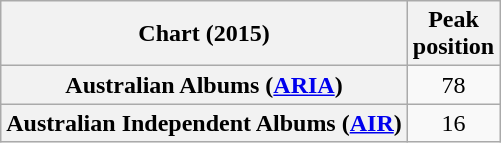<table class="wikitable sortable plainrowheaders" style="text-align:center">
<tr>
<th scope="col">Chart (2015)</th>
<th scope="col">Peak<br>position</th>
</tr>
<tr>
<th scope="row">Australian Albums (<a href='#'>ARIA</a>)</th>
<td>78</td>
</tr>
<tr>
<th scope="row">Australian Independent Albums (<a href='#'>AIR</a>)</th>
<td>16</td>
</tr>
</table>
